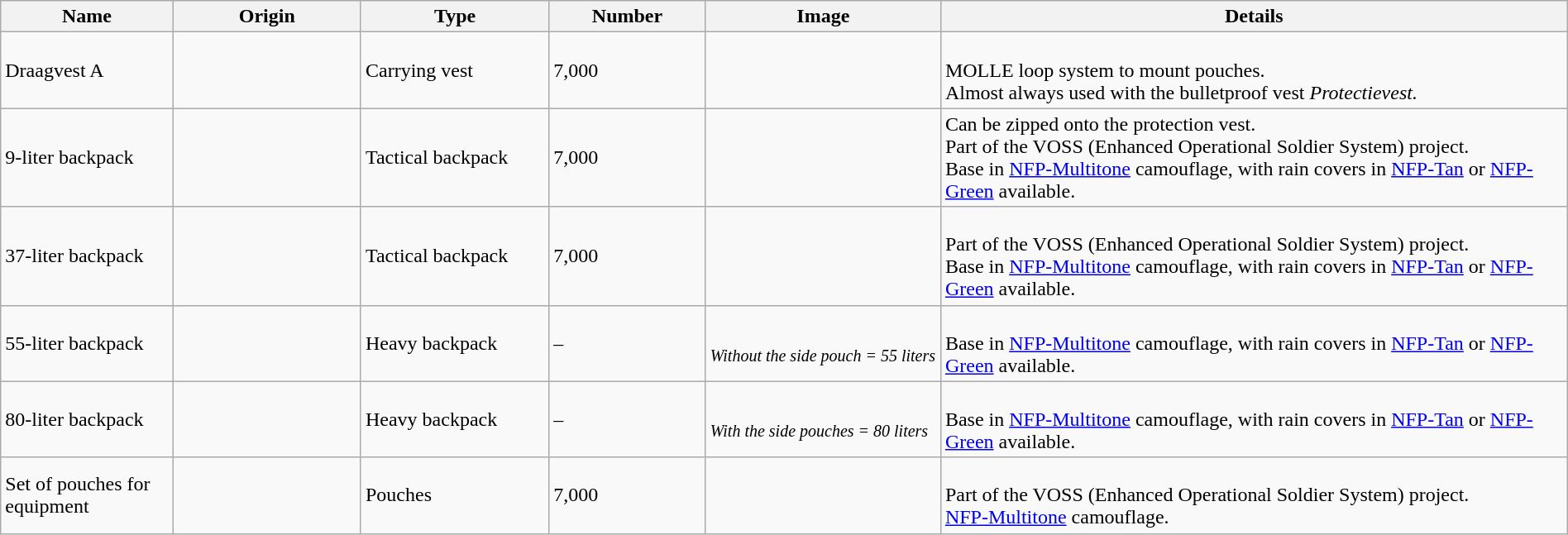<table class="wikitable" style="margin:auto; width:100%;">
<tr>
<th style="text-align: center; width:11%;">Name</th>
<th style="text-align: center; width:12%;">Origin</th>
<th style="text-align: center; width:12%;">Type</th>
<th style="text-align: center; width:10%;">Number</th>
<th style="text-align: center; width:15%;">Image</th>
<th style="text-align: center; width:40%;">Details</th>
</tr>
<tr>
<td>Draagvest A</td>
<td><small></small></td>
<td>Carrying vest</td>
<td>7,000</td>
<td></td>
<td><br>MOLLE loop system to mount pouches.<br>Almost always used with the bulletproof vest <em>Protectievest.</em></td>
</tr>
<tr>
<td>9-liter backpack</td>
<td><small></small></td>
<td>Tactical backpack</td>
<td>7,000</td>
<td></td>
<td>Can be zipped onto the protection vest.<br>Part of the VOSS (Enhanced Operational Soldier System) project.<br>Base in <a href='#'>NFP-Multitone</a> camouflage, with rain covers in <a href='#'>NFP-Tan</a> or <a href='#'>NFP-Green</a> available.</td>
</tr>
<tr>
<td>37-liter backpack</td>
<td><small></small></td>
<td>Tactical backpack</td>
<td>7,000</td>
<td></td>
<td><br>Part of the VOSS (Enhanced Operational Soldier System) project.<br>Base in <a href='#'>NFP-Multitone</a> camouflage, with rain covers in <a href='#'>NFP-Tan</a> or <a href='#'>NFP-Green</a> available.</td>
</tr>
<tr>
<td>55-liter backpack</td>
<td><small></small></td>
<td>Heavy backpack</td>
<td>–</td>
<td><br><em><small>Without the side pouch = 55 liters</small></em></td>
<td><br>Base in <a href='#'>NFP-Multitone</a> camouflage, with rain covers in <a href='#'>NFP-Tan</a> or <a href='#'>NFP-Green</a> available.</td>
</tr>
<tr>
<td>80-liter backpack</td>
<td><small></small></td>
<td>Heavy backpack</td>
<td>–</td>
<td><br><em><small>With the side pouches = 80 liters</small></em></td>
<td><br>Base in <a href='#'>NFP-Multitone</a> camouflage, with rain covers in <a href='#'>NFP-Tan</a> or <a href='#'>NFP-Green</a> available.</td>
</tr>
<tr>
<td>Set of pouches for equipment</td>
<td><small></small></td>
<td>Pouches</td>
<td>7,000</td>
<td><br></td>
<td><br>Part of the VOSS (Enhanced Operational Soldier System) project.<br><a href='#'>NFP-Multitone</a> camouflage.</td>
</tr>
</table>
